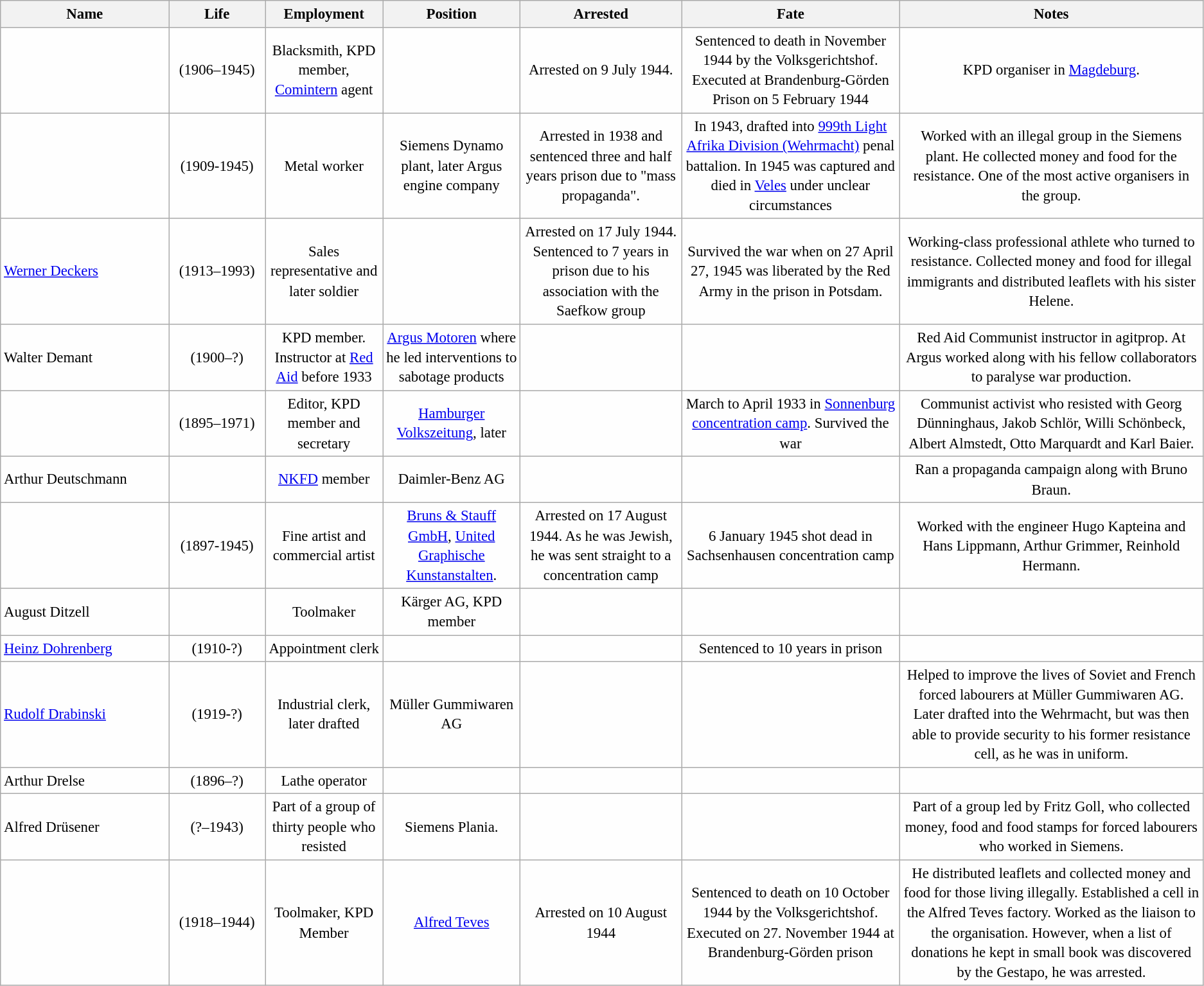<table class="wikitable sortable" style="table-layout:fixed;background-color:#FEFEFE;font-size:95%;padding:0.30em;line-height:1.35em;">
<tr>
<th scope="col"  width=14%>Name</th>
<th scope="col"  width=8%>Life</th>
<th scope="col">Employment</th>
<th scope="col">Position</th>
<th scope="col">Arrested</th>
<th scope="col">Fate</th>
<th scope="col">Notes</th>
</tr>
<tr>
<td></td>
<td style="text-align: center;">(1906–1945)</td>
<td style="text-align: center;">Blacksmith, KPD member, <a href='#'>Comintern</a> agent</td>
<td style="text-align: center;"></td>
<td style="text-align: center;">Arrested on 9 July 1944.</td>
<td style="text-align: center;">Sentenced to death in November 1944 by the Volksgerichtshof. Executed at Brandenburg-Görden Prison on 5 February 1944</td>
<td style="text-align: center;">KPD organiser in <a href='#'>Magdeburg</a>.</td>
</tr>
<tr>
<td></td>
<td style="text-align: center;">(1909-1945)</td>
<td style="text-align: center;">Metal worker</td>
<td style="text-align: center;">Siemens Dynamo plant, later Argus engine company</td>
<td style="text-align: center;">Arrested in 1938 and sentenced three and half years prison due to "mass propaganda".</td>
<td style="text-align: center;">In 1943, drafted into <a href='#'>999th Light Afrika Division (Wehrmacht)</a> penal battalion. In 1945 was captured and died in <a href='#'>Veles</a> under unclear circumstances</td>
<td style="text-align: center;">Worked with an illegal group in the Siemens plant. He collected money and food for the resistance. One of the most active organisers in the group.</td>
</tr>
<tr>
<td><a href='#'>Werner Deckers</a></td>
<td style="text-align: center;">(1913–1993)</td>
<td style="text-align: center;">Sales representative and later soldier</td>
<td style="text-align: center;"></td>
<td style="text-align: center;">Arrested on 17 July 1944. Sentenced to 7 years in prison due to his association with the Saefkow group</td>
<td style="text-align: center;">Survived the war when on 27 April 27, 1945 was liberated by the Red Army in the prison in Potsdam.</td>
<td style="text-align: center;">Working-class professional athlete who turned to resistance. Collected money and food for illegal immigrants and distributed leaflets with his sister Helene.</td>
</tr>
<tr>
<td>Walter Demant</td>
<td style="text-align: center;">(1900–?)</td>
<td style="text-align: center;">KPD member. Instructor at <a href='#'>Red Aid</a> before 1933</td>
<td style="text-align: center;"><a href='#'>Argus Motoren</a> where he led interventions to sabotage products</td>
<td style="text-align: center;"></td>
<td style="text-align: center;"></td>
<td style="text-align: center;">Red Aid Communist instructor in agitprop. At Argus worked along with his fellow collaborators to paralyse war production.</td>
</tr>
<tr>
<td></td>
<td style="text-align: center;">(1895–1971)</td>
<td style="text-align: center;">Editor, KPD member and secretary</td>
<td style="text-align: center;"><a href='#'>Hamburger Volkszeitung</a>, later</td>
<td style="text-align: center;"></td>
<td style="text-align: center;">March to April 1933 in <a href='#'>Sonnenburg concentration camp</a>. Survived the war</td>
<td style="text-align: center;">Communist activist who resisted with Georg Dünninghaus, Jakob Schlör, Willi Schönbeck, Albert Almstedt, Otto Marquardt and Karl Baier.</td>
</tr>
<tr>
<td>Arthur Deutschmann</td>
<td style="text-align: center;"></td>
<td style="text-align: center;"><a href='#'>NKFD</a> member</td>
<td style="text-align: center;">Daimler-Benz AG</td>
<td style="text-align: center;"></td>
<td style="text-align: center;"></td>
<td style="text-align: center;">Ran a propaganda campaign along with Bruno Braun.</td>
</tr>
<tr>
<td></td>
<td style="text-align: center;">(1897-1945)</td>
<td style="text-align: center;">Fine artist and commercial artist</td>
<td style="text-align: center;"><a href='#'>Bruns & Stauff GmbH</a>, <a href='#'>United Graphische Kunstanstalten</a>.</td>
<td style="text-align: center;">Arrested on 17 August 1944. As he was Jewish, he was sent straight to a concentration camp</td>
<td style="text-align: center;">6 January 1945 shot dead in Sachsenhausen concentration camp</td>
<td style="text-align: center;">Worked with the engineer Hugo Kapteina and Hans Lippmann, Arthur Grimmer, Reinhold Hermann.</td>
</tr>
<tr>
<td>August Ditzell</td>
<td style="text-align: center;"></td>
<td style="text-align: center;">Toolmaker</td>
<td style="text-align: center;">Kärger AG, KPD member</td>
<td style="text-align: center;"></td>
<td style="text-align: center;"></td>
<td style="text-align: center;"></td>
</tr>
<tr>
<td><a href='#'>Heinz Dohrenberg</a></td>
<td style="text-align: center;">(1910-?)</td>
<td style="text-align: center;">Appointment clerk</td>
<td style="text-align: center;"></td>
<td style="text-align: center;"></td>
<td style="text-align: center;">Sentenced to 10 years in prison</td>
<td style="text-align: center;"></td>
</tr>
<tr>
<td><a href='#'>Rudolf Drabinski</a></td>
<td style="text-align: center;">(1919-?)</td>
<td style="text-align: center;">Industrial clerk, later drafted</td>
<td style="text-align: center;">Müller Gummiwaren AG</td>
<td style="text-align: center;"></td>
<td style="text-align: center;"></td>
<td style="text-align: center;">Helped to improve the lives of Soviet and French forced labourers at Müller Gummiwaren AG. Later drafted into the Wehrmacht, but was then able to provide security to his former resistance cell, as he was in uniform.</td>
</tr>
<tr>
<td>Arthur Drelse</td>
<td style="text-align: center;">(1896–?)</td>
<td style="text-align: center;">Lathe operator</td>
<td style="text-align: center;"></td>
<td style="text-align: center;"></td>
<td style="text-align: center;"></td>
<td style="text-align: center;"></td>
</tr>
<tr>
<td>Alfred Drüsener</td>
<td style="text-align: center;">(?–1943)</td>
<td style="text-align: center;">Part of a group of thirty people who resisted</td>
<td style="text-align: center;">Siemens Plania.</td>
<td style="text-align: center;"></td>
<td style="text-align: center;"></td>
<td style="text-align: center;">Part of a group led by Fritz Goll, who collected money, food and food stamps for forced labourers who worked in Siemens.</td>
</tr>
<tr>
<td></td>
<td style="text-align: center;">(1918–1944)</td>
<td style="text-align: center;">Toolmaker, KPD Member</td>
<td style="text-align: center;"><a href='#'>Alfred Teves</a></td>
<td style="text-align: center;">Arrested on 10 August 1944</td>
<td style="text-align: center;">Sentenced to death on 10 October 1944 by the Volksgerichtshof. Executed on 27. November 1944 at Brandenburg-Görden prison</td>
<td style="text-align: center;">He distributed leaflets and collected money and food for those living illegally. Established a cell in the Alfred Teves factory. Worked as the liaison to the organisation. However, when a list of donations he kept in small book was discovered by the Gestapo, he was arrested.</td>
</tr>
</table>
